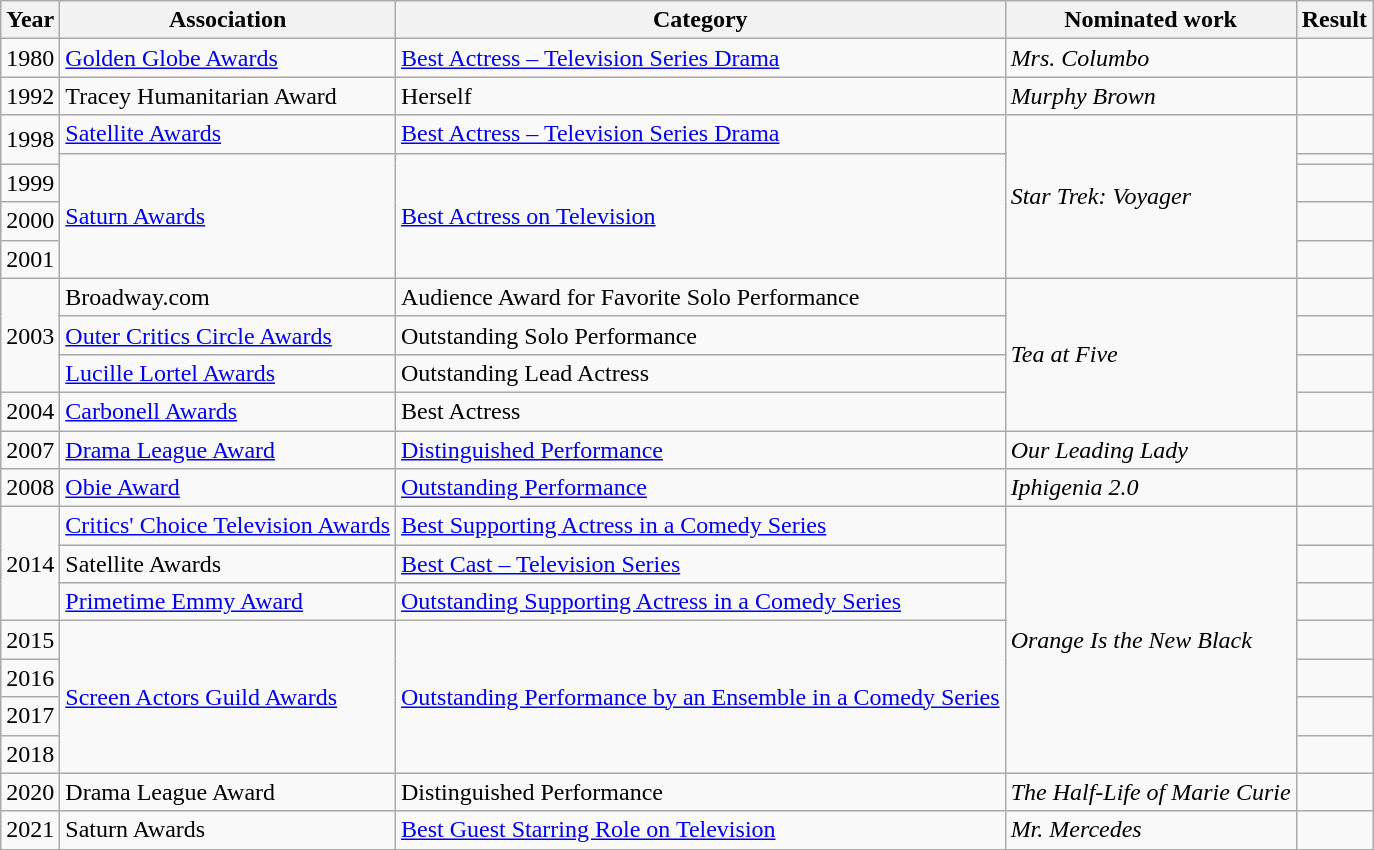<table class="wikitable plainrowheaders sortable">
<tr>
<th>Year</th>
<th>Association</th>
<th>Category</th>
<th>Nominated work</th>
<th>Result</th>
</tr>
<tr>
<td>1980</td>
<td><a href='#'>Golden Globe Awards</a></td>
<td><a href='#'>Best Actress – Television Series Drama</a></td>
<td><em>Mrs. Columbo</em></td>
<td></td>
</tr>
<tr>
<td>1992</td>
<td>Tracey Humanitarian Award</td>
<td>Herself</td>
<td><em>Murphy Brown</em></td>
<td></td>
</tr>
<tr>
<td rowspan="2">1998</td>
<td><a href='#'>Satellite Awards</a></td>
<td><a href='#'>Best Actress – Television Series Drama</a></td>
<td rowspan="5"><em>Star Trek: Voyager</em></td>
<td></td>
</tr>
<tr>
<td rowspan="4"><a href='#'>Saturn Awards</a></td>
<td rowspan="4"><a href='#'>Best Actress on Television</a></td>
<td></td>
</tr>
<tr>
<td>1999</td>
<td></td>
</tr>
<tr>
<td>2000</td>
<td></td>
</tr>
<tr>
<td>2001</td>
<td></td>
</tr>
<tr>
<td rowspan="3">2003</td>
<td>Broadway.com</td>
<td>Audience Award for Favorite Solo Performance</td>
<td rowspan=4><em>Tea at Five</em></td>
<td></td>
</tr>
<tr>
<td><a href='#'>Outer Critics Circle Awards</a></td>
<td>Outstanding Solo Performance</td>
<td></td>
</tr>
<tr>
<td><a href='#'>Lucille Lortel Awards</a></td>
<td>Outstanding Lead Actress</td>
<td></td>
</tr>
<tr>
<td>2004</td>
<td><a href='#'>Carbonell Awards</a></td>
<td>Best Actress</td>
<td></td>
</tr>
<tr>
<td>2007</td>
<td><a href='#'>Drama League Award</a></td>
<td><a href='#'>Distinguished Performance</a></td>
<td><em>Our Leading Lady</em></td>
<td></td>
</tr>
<tr>
<td>2008</td>
<td><a href='#'>Obie Award</a></td>
<td><a href='#'>Outstanding Performance</a></td>
<td><em>Iphigenia 2.0</em></td>
<td></td>
</tr>
<tr>
<td rowspan="3">2014</td>
<td><a href='#'>Critics' Choice Television Awards</a></td>
<td><a href='#'>Best Supporting Actress in a Comedy Series</a></td>
<td rowspan="7"><em>Orange Is the New Black</em></td>
<td></td>
</tr>
<tr>
<td>Satellite Awards</td>
<td><a href='#'>Best Cast – Television Series</a></td>
<td></td>
</tr>
<tr>
<td><a href='#'>Primetime Emmy Award</a></td>
<td><a href='#'>Outstanding Supporting Actress in a Comedy Series</a></td>
<td></td>
</tr>
<tr>
<td>2015</td>
<td rowspan="4"><a href='#'>Screen Actors Guild Awards</a></td>
<td rowspan="4"><a href='#'>Outstanding Performance by an Ensemble in a Comedy Series</a></td>
<td></td>
</tr>
<tr>
<td>2016</td>
<td></td>
</tr>
<tr>
<td>2017</td>
<td></td>
</tr>
<tr>
<td>2018</td>
<td></td>
</tr>
<tr>
<td>2020</td>
<td>Drama League Award</td>
<td>Distinguished Performance</td>
<td><em>The Half-Life of Marie Curie</em></td>
<td></td>
</tr>
<tr>
<td>2021</td>
<td>Saturn Awards</td>
<td><a href='#'>Best Guest Starring Role on Television</a></td>
<td><em>Mr. Mercedes</em></td>
<td></td>
</tr>
</table>
